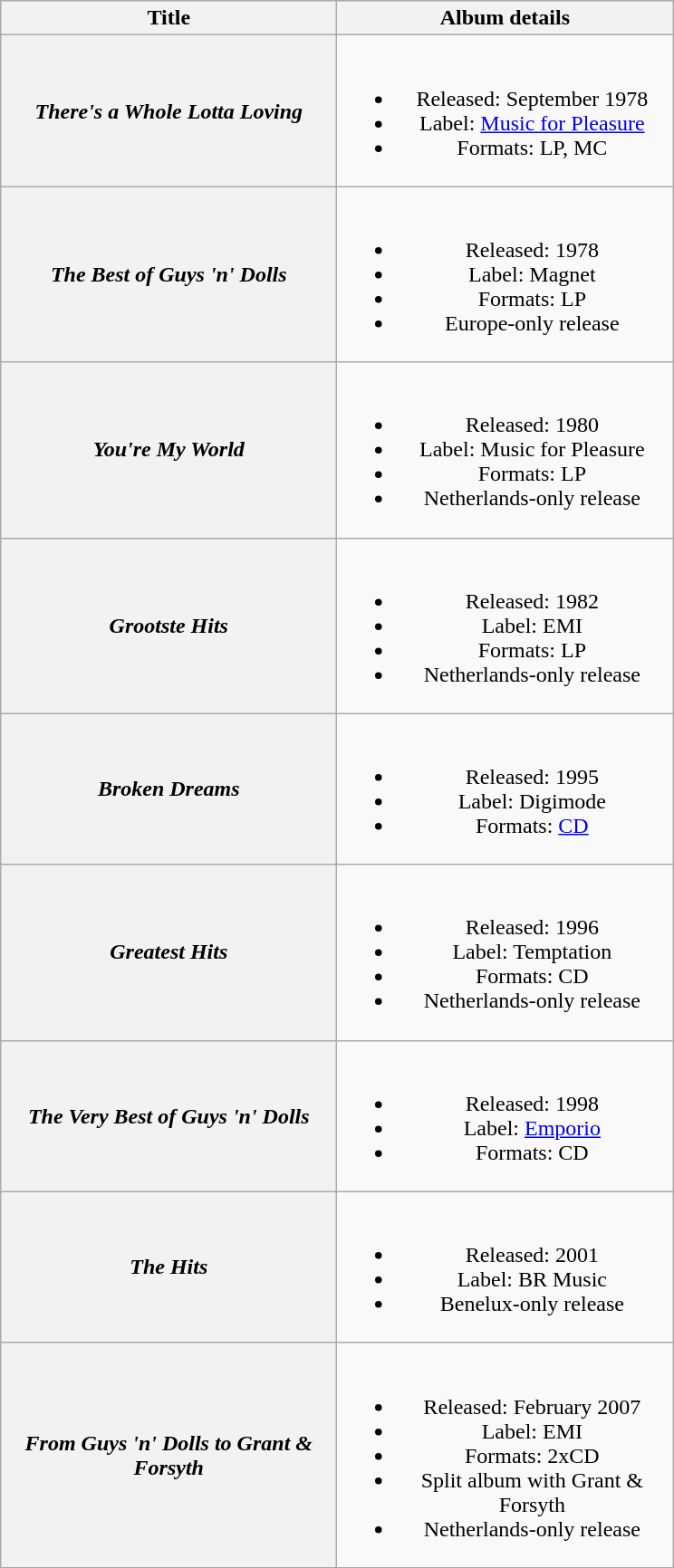<table class="wikitable plainrowheaders" style="text-align:center;">
<tr>
<th scope="col" style="width:15em;">Title</th>
<th scope="col" style="width:15em;">Album details</th>
</tr>
<tr>
<th scope="row"><em>There's a Whole Lotta Loving</em></th>
<td><br><ul><li>Released: September 1978</li><li>Label: <a href='#'>Music for Pleasure</a></li><li>Formats: LP, MC</li></ul></td>
</tr>
<tr>
<th scope="row"><em>The Best of Guys 'n' Dolls</em></th>
<td><br><ul><li>Released: 1978</li><li>Label: Magnet</li><li>Formats: LP</li><li>Europe-only release</li></ul></td>
</tr>
<tr>
<th scope="row"><em>You're My World</em></th>
<td><br><ul><li>Released: 1980</li><li>Label: Music for Pleasure</li><li>Formats: LP</li><li>Netherlands-only release</li></ul></td>
</tr>
<tr>
<th scope="row"><em>Grootste Hits</em></th>
<td><br><ul><li>Released: 1982</li><li>Label: EMI</li><li>Formats: LP</li><li>Netherlands-only release</li></ul></td>
</tr>
<tr>
<th scope="row"><em>Broken Dreams</em></th>
<td><br><ul><li>Released: 1995</li><li>Label: Digimode</li><li>Formats: <a href='#'>CD</a></li></ul></td>
</tr>
<tr>
<th scope="row"><em>Greatest Hits</em></th>
<td><br><ul><li>Released: 1996</li><li>Label: Temptation</li><li>Formats: CD</li><li>Netherlands-only release</li></ul></td>
</tr>
<tr>
<th scope="row"><em>The Very Best of Guys 'n' Dolls</em></th>
<td><br><ul><li>Released: 1998</li><li>Label: <a href='#'>Emporio</a></li><li>Formats: CD</li></ul></td>
</tr>
<tr>
<th scope="row"><em>The Hits</em></th>
<td><br><ul><li>Released: 2001</li><li>Label: BR Music</li><li>Benelux-only release</li></ul></td>
</tr>
<tr>
<th scope="row"><em>From Guys 'n' Dolls to Grant & Forsyth</em></th>
<td><br><ul><li>Released: February 2007</li><li>Label: EMI</li><li>Formats: 2xCD</li><li>Split album with Grant & Forsyth</li><li>Netherlands-only release</li></ul></td>
</tr>
</table>
